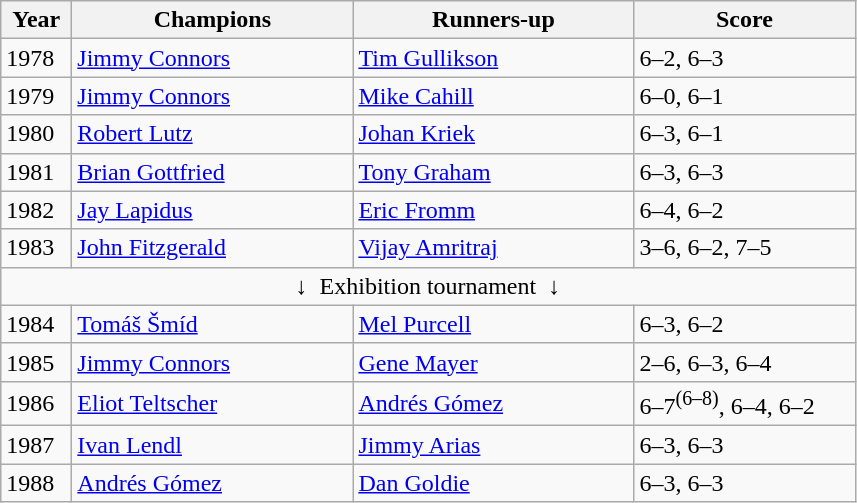<table class="sortable wikitable">
<tr>
<th style="width:40px">Year</th>
<th style="width:180px">Champions</th>
<th style="width:180px">Runners-up</th>
<th style="width:140px" class="unsortable">Score</th>
</tr>
<tr>
<td>1978</td>
<td> <a href='#'>Jimmy Connors</a></td>
<td> <a href='#'>Tim Gullikson</a></td>
<td>6–2, 6–3</td>
</tr>
<tr>
<td>1979</td>
<td> <a href='#'>Jimmy Connors</a></td>
<td> <a href='#'>Mike Cahill</a></td>
<td>6–0, 6–1</td>
</tr>
<tr>
<td>1980</td>
<td> <a href='#'>Robert Lutz</a></td>
<td> <a href='#'>Johan Kriek</a></td>
<td>6–3, 6–1</td>
</tr>
<tr>
<td>1981</td>
<td> <a href='#'>Brian Gottfried</a></td>
<td> <a href='#'>Tony Graham</a></td>
<td>6–3, 6–3</td>
</tr>
<tr>
<td>1982</td>
<td> <a href='#'>Jay Lapidus</a></td>
<td> <a href='#'>Eric Fromm</a></td>
<td>6–4, 6–2</td>
</tr>
<tr>
<td>1983</td>
<td> <a href='#'>John Fitzgerald</a></td>
<td> <a href='#'>Vijay Amritraj</a></td>
<td>3–6, 6–2, 7–5</td>
</tr>
<tr>
<td colspan="4" style="text-align:center;">↓  Exhibition tournament  ↓</td>
</tr>
<tr>
<td>1984</td>
<td> <a href='#'>Tomáš Šmíd</a></td>
<td> <a href='#'>Mel Purcell</a></td>
<td>6–3, 6–2</td>
</tr>
<tr>
<td>1985</td>
<td> <a href='#'>Jimmy Connors</a></td>
<td> <a href='#'>Gene Mayer</a></td>
<td>2–6, 6–3, 6–4</td>
</tr>
<tr>
<td>1986</td>
<td> <a href='#'>Eliot Teltscher</a></td>
<td> <a href='#'>Andrés Gómez</a></td>
<td>6–7<sup>(6–8)</sup>, 6–4, 6–2</td>
</tr>
<tr>
<td>1987</td>
<td> <a href='#'>Ivan Lendl</a></td>
<td> <a href='#'>Jimmy Arias</a></td>
<td>6–3, 6–3</td>
</tr>
<tr>
<td>1988</td>
<td> <a href='#'>Andrés Gómez</a></td>
<td> <a href='#'>Dan Goldie</a></td>
<td>6–3, 6–3</td>
</tr>
</table>
